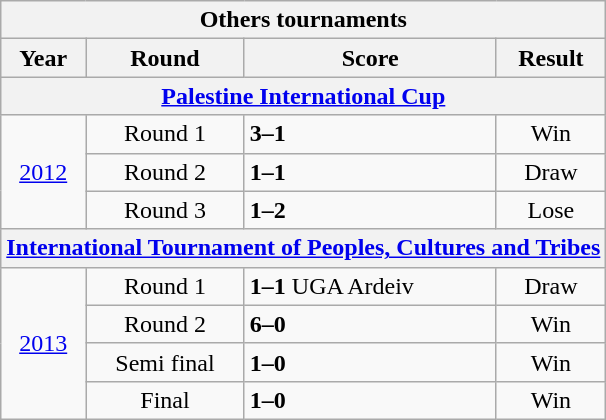<table class="wikitable" style="text-align: center;">
<tr>
<th colspan=4>Others tournaments</th>
</tr>
<tr>
<th>Year</th>
<th>Round</th>
<th>Score</th>
<th>Result</th>
</tr>
<tr>
<th colspan=4><a href='#'>Palestine International Cup</a></th>
</tr>
<tr>
<td rowspan=3><a href='#'>2012</a></td>
<td>Round 1</td>
<td align="left"> <strong>3–1</strong> </td>
<td>Win</td>
</tr>
<tr>
<td>Round 2</td>
<td align="left"> <strong>1–1</strong> </td>
<td>Draw</td>
</tr>
<tr>
<td>Round 3</td>
<td align="left"> <strong>1–2</strong> </td>
<td>Lose</td>
</tr>
<tr>
<th colspan="4"><a href='#'>International Tournament of Peoples, Cultures and Tribes</a></th>
</tr>
<tr>
<td rowspan="4"><a href='#'>2013</a></td>
<td>Round 1</td>
<td align="left"> <strong>1–1</strong>  UGA Ardeiv</td>
<td>Draw</td>
</tr>
<tr>
<td>Round 2</td>
<td align="left"> <strong>6–0</strong> </td>
<td>Win</td>
</tr>
<tr>
<td>Semi final</td>
<td align="left"> <strong>1–0</strong> </td>
<td>Win</td>
</tr>
<tr>
<td>Final</td>
<td align="left"> <strong>1–0</strong> </td>
<td>Win</td>
</tr>
</table>
